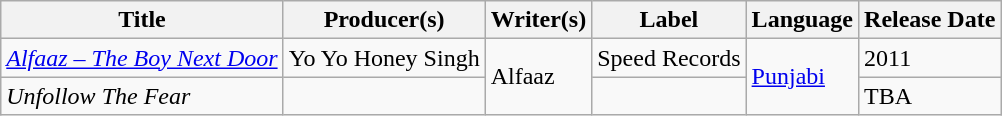<table class="wikitable">
<tr>
<th>Title</th>
<th>Producer(s)</th>
<th>Writer(s)</th>
<th>Label</th>
<th>Language</th>
<th>Release Date</th>
</tr>
<tr>
<td><em><a href='#'>Alfaaz – The Boy Next Door</a></em></td>
<td>Yo Yo Honey Singh</td>
<td rowspan="2">Alfaaz</td>
<td>Speed Records</td>
<td rowspan="2"><a href='#'>Punjabi</a></td>
<td>2011</td>
</tr>
<tr>
<td><em>Unfollow The Fear</em></td>
<td></td>
<td></td>
<td>TBA</td>
</tr>
</table>
